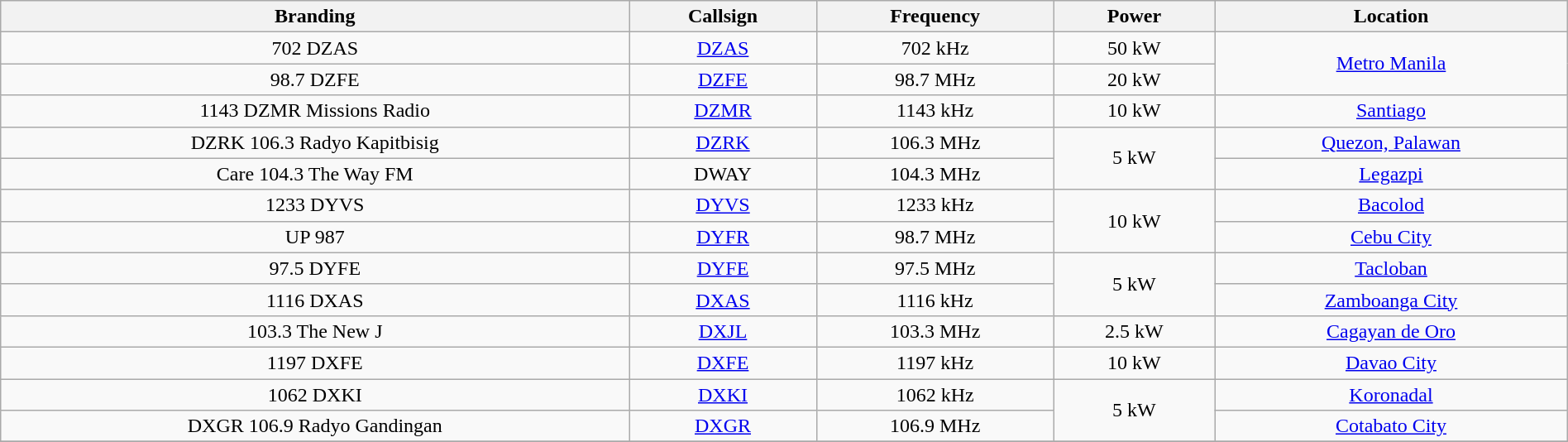<table class="wikitable" style="width:100%; text-align:center;">
<tr>
<th>Branding</th>
<th>Callsign</th>
<th>Frequency</th>
<th>Power</th>
<th>Location</th>
</tr>
<tr>
<td>702 DZAS</td>
<td><a href='#'>DZAS</a></td>
<td>702 kHz</td>
<td>50 kW</td>
<td rowspan=2><a href='#'>Metro Manila</a></td>
</tr>
<tr>
<td>98.7 DZFE</td>
<td><a href='#'>DZFE</a></td>
<td>98.7 MHz</td>
<td>20 kW</td>
</tr>
<tr>
<td>1143 DZMR Missions Radio</td>
<td><a href='#'>DZMR</a></td>
<td>1143 kHz</td>
<td>10 kW</td>
<td><a href='#'>Santiago</a></td>
</tr>
<tr>
<td>DZRK 106.3 Radyo Kapitbisig</td>
<td><a href='#'>DZRK</a></td>
<td>106.3 MHz</td>
<td rowspan="2">5 kW</td>
<td><a href='#'>Quezon, Palawan</a></td>
</tr>
<tr>
<td>Care 104.3 The Way FM</td>
<td>DWAY</td>
<td>104.3 MHz</td>
<td><a href='#'>Legazpi</a></td>
</tr>
<tr>
<td>1233 DYVS</td>
<td><a href='#'>DYVS</a></td>
<td>1233 kHz</td>
<td rowspan="2">10 kW</td>
<td><a href='#'>Bacolod</a></td>
</tr>
<tr>
<td>UP 987</td>
<td><a href='#'>DYFR</a></td>
<td>98.7 MHz</td>
<td><a href='#'>Cebu City</a></td>
</tr>
<tr>
<td>97.5 DYFE</td>
<td><a href='#'>DYFE</a></td>
<td>97.5 MHz</td>
<td rowspan="2">5 kW</td>
<td><a href='#'>Tacloban</a></td>
</tr>
<tr>
<td>1116 DXAS</td>
<td><a href='#'>DXAS</a></td>
<td>1116 kHz</td>
<td><a href='#'>Zamboanga City</a></td>
</tr>
<tr>
<td>103.3 The New J</td>
<td><a href='#'>DXJL</a></td>
<td>103.3 MHz</td>
<td>2.5 kW</td>
<td><a href='#'>Cagayan de Oro</a></td>
</tr>
<tr>
<td>1197 DXFE</td>
<td><a href='#'>DXFE</a></td>
<td>1197 kHz</td>
<td>10 kW</td>
<td><a href='#'>Davao City</a></td>
</tr>
<tr>
<td>1062 DXKI</td>
<td><a href='#'>DXKI</a></td>
<td>1062 kHz</td>
<td rowspan="2">5 kW</td>
<td><a href='#'>Koronadal</a></td>
</tr>
<tr>
<td>DXGR 106.9 Radyo Gandingan</td>
<td><a href='#'>DXGR</a></td>
<td>106.9 MHz</td>
<td><a href='#'>Cotabato City</a></td>
</tr>
<tr>
</tr>
</table>
